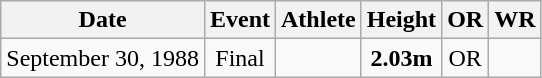<table class=wikitable style=text-align:center>
<tr>
<th>Date</th>
<th>Event</th>
<th>Athlete</th>
<th>Height</th>
<th>OR</th>
<th>WR</th>
</tr>
<tr>
<td>September 30, 1988</td>
<td>Final</td>
<td align=left></td>
<td><strong>2.03m</strong></td>
<td>OR</td>
</tr>
</table>
